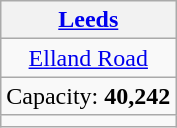<table class="wikitable" style="text-align:center">
<tr>
<th><strong><a href='#'>Leeds</a></strong></th>
</tr>
<tr>
<td><a href='#'>Elland Road</a></td>
</tr>
<tr>
<td>Capacity: <strong>40,242</strong></td>
</tr>
<tr>
<td></td>
</tr>
</table>
